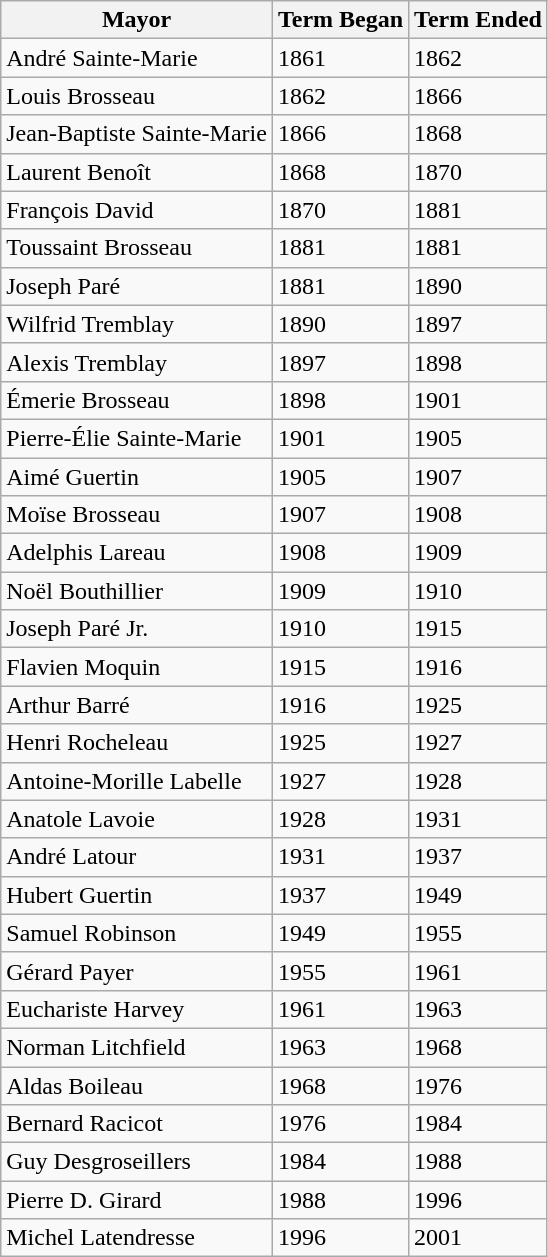<table class=wikitable>
<tr>
<th>Mayor</th>
<th>Term Began</th>
<th>Term Ended</th>
</tr>
<tr>
<td>André Sainte-Marie</td>
<td>1861</td>
<td>1862</td>
</tr>
<tr>
<td>Louis Brosseau</td>
<td>1862</td>
<td>1866</td>
</tr>
<tr>
<td>Jean-Baptiste Sainte-Marie</td>
<td>1866</td>
<td>1868</td>
</tr>
<tr>
<td>Laurent Benoît</td>
<td>1868</td>
<td>1870</td>
</tr>
<tr>
<td>François David</td>
<td>1870</td>
<td>1881</td>
</tr>
<tr>
<td>Toussaint Brosseau</td>
<td>1881</td>
<td>1881</td>
</tr>
<tr>
<td>Joseph Paré</td>
<td>1881</td>
<td>1890</td>
</tr>
<tr>
<td>Wilfrid Tremblay</td>
<td>1890</td>
<td>1897</td>
</tr>
<tr>
<td>Alexis Tremblay</td>
<td>1897</td>
<td>1898</td>
</tr>
<tr>
<td>Émerie Brosseau</td>
<td>1898</td>
<td>1901</td>
</tr>
<tr>
<td>Pierre-Élie Sainte-Marie</td>
<td>1901</td>
<td>1905</td>
</tr>
<tr>
<td>Aimé Guertin</td>
<td>1905</td>
<td>1907</td>
</tr>
<tr>
<td>Moïse Brosseau</td>
<td>1907</td>
<td>1908</td>
</tr>
<tr>
<td>Adelphis Lareau</td>
<td>1908</td>
<td>1909</td>
</tr>
<tr>
<td>Noël Bouthillier</td>
<td>1909</td>
<td>1910</td>
</tr>
<tr>
<td>Joseph Paré Jr.</td>
<td>1910</td>
<td>1915</td>
</tr>
<tr>
<td>Flavien Moquin</td>
<td>1915</td>
<td>1916</td>
</tr>
<tr>
<td>Arthur Barré</td>
<td>1916</td>
<td>1925</td>
</tr>
<tr>
<td>Henri Rocheleau</td>
<td>1925</td>
<td>1927</td>
</tr>
<tr>
<td>Antoine-Morille Labelle</td>
<td>1927</td>
<td>1928</td>
</tr>
<tr>
<td>Anatole Lavoie</td>
<td>1928</td>
<td>1931</td>
</tr>
<tr>
<td>André Latour</td>
<td>1931</td>
<td>1937</td>
</tr>
<tr>
<td>Hubert Guertin</td>
<td>1937</td>
<td>1949</td>
</tr>
<tr>
<td>Samuel Robinson</td>
<td>1949</td>
<td>1955</td>
</tr>
<tr>
<td>Gérard Payer</td>
<td>1955</td>
<td>1961</td>
</tr>
<tr>
<td>Euchariste Harvey</td>
<td>1961</td>
<td>1963</td>
</tr>
<tr>
<td>Norman Litchfield</td>
<td>1963</td>
<td>1968</td>
</tr>
<tr>
<td>Aldas Boileau</td>
<td>1968</td>
<td>1976</td>
</tr>
<tr>
<td>Bernard Racicot</td>
<td>1976</td>
<td>1984</td>
</tr>
<tr>
<td>Guy Desgroseillers</td>
<td>1984</td>
<td>1988</td>
</tr>
<tr>
<td>Pierre D. Girard</td>
<td>1988</td>
<td>1996</td>
</tr>
<tr>
<td>Michel Latendresse</td>
<td>1996</td>
<td>2001</td>
</tr>
</table>
